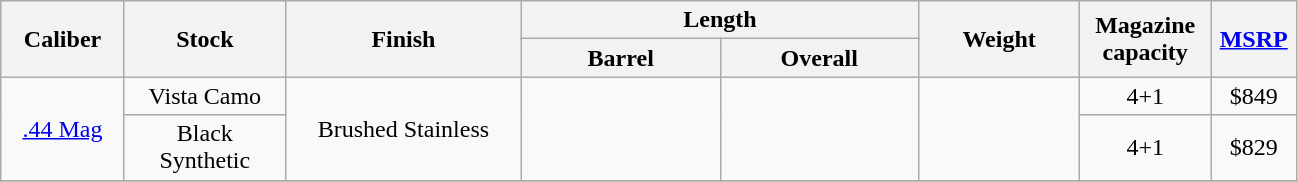<table class="wikitable" align="center">
<tr align="center" valign="center">
<th rowspan="2" width = 75>Caliber</th>
<th rowspan="2" width = 100>Stock</th>
<th rowspan="2" width = 150>Finish</th>
<th colspan="2">Length</th>
<th rowspan="2" width = 100>Weight</th>
<th rowspan="2" width = 80>Magazine<br>capacity</th>
<th rowspan="2" width = 50><a href='#'>MSRP</a></th>
</tr>
<tr align="center" valign="center">
<th width = 125>Barrel</th>
<th width = 125>Overall</th>
</tr>
<tr align="center" valign="center">
<td rowspan="2"><a href='#'>.44 Mag</a></td>
<td>Vista Camo</td>
<td rowspan="2">Brushed Stainless</td>
<td rowspan="2"></td>
<td rowspan="2"></td>
<td rowspan="2"></td>
<td>4+1</td>
<td>$849</td>
</tr>
<tr align="center" valign="center">
<td>Black Synthetic</td>
<td>4+1</td>
<td>$829</td>
</tr>
<tr>
</tr>
</table>
